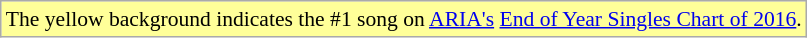<table class="wikitable" style="font-size:90%;">
<tr>
<td style="background-color:#FFFF99">The yellow background indicates the #1 song on <a href='#'>ARIA's</a> <a href='#'>End of Year Singles Chart of 2016</a>.</td>
</tr>
</table>
